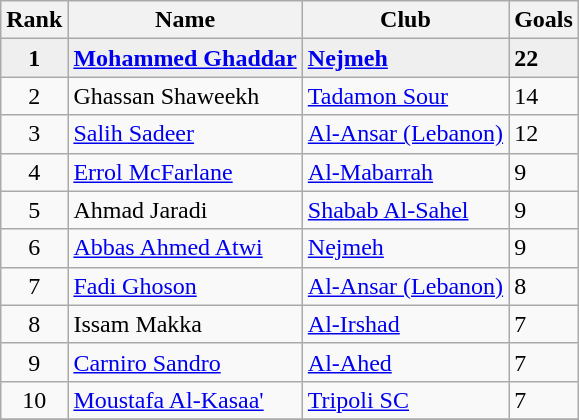<table class="wikitable" style="text-align:center">
<tr>
<th>Rank</th>
<th>Name</th>
<th>Club</th>
<th>Goals</th>
</tr>
<tr bgcolor="#EFEFEF">
<td><strong>1</strong></td>
<td align="left"> <strong><a href='#'>Mohammed Ghaddar</a></strong></td>
<td align="left"><strong><a href='#'>Nejmeh</a></strong></td>
<td align="left"><strong>22</strong></td>
</tr>
<tr>
<td>2</td>
<td align="left"> Ghassan Shaweekh</td>
<td align="left"><a href='#'>Tadamon Sour</a></td>
<td align="left">14</td>
</tr>
<tr>
<td>3</td>
<td align="left"> <a href='#'>Salih Sadeer</a></td>
<td align="left"><a href='#'>Al-Ansar (Lebanon)</a></td>
<td align="left">12</td>
</tr>
<tr>
<td>4</td>
<td align="left"> <a href='#'>Errol McFarlane</a></td>
<td align="left"><a href='#'>Al-Mabarrah</a></td>
<td align="left">9</td>
</tr>
<tr>
<td>5</td>
<td align="left"> Ahmad Jaradi</td>
<td align="left"><a href='#'>Shabab Al-Sahel</a></td>
<td align="left">9</td>
</tr>
<tr>
<td>6</td>
<td align="left"> <a href='#'>Abbas Ahmed Atwi</a></td>
<td align="left"><a href='#'>Nejmeh</a></td>
<td align="left">9</td>
</tr>
<tr>
<td>7</td>
<td align="left"> <a href='#'>Fadi Ghoson</a></td>
<td align="left"><a href='#'>Al-Ansar (Lebanon)</a></td>
<td align="left">8</td>
</tr>
<tr>
<td>8</td>
<td align="left"> Issam Makka</td>
<td align="left"><a href='#'>Al-Irshad</a></td>
<td align="left">7</td>
</tr>
<tr>
<td>9</td>
<td align="left"> <a href='#'>Carniro Sandro</a></td>
<td align="left"><a href='#'>Al-Ahed</a></td>
<td align="left">7</td>
</tr>
<tr>
<td>10</td>
<td align="left"> <a href='#'>Moustafa Al-Kasaa'</a></td>
<td align="left"><a href='#'>Tripoli SC</a></td>
<td align="left">7</td>
</tr>
<tr>
</tr>
</table>
